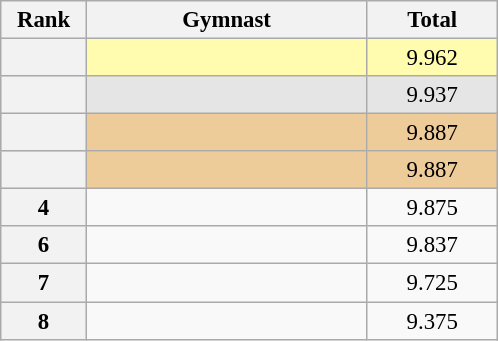<table class="wikitable sortable" style="text-align:center; font-size:95%">
<tr>
<th scope="col" style="width:50px;">Rank</th>
<th scope="col" style="width:180px;">Gymnast</th>
<th scope="col" style="width:80px;">Total</th>
</tr>
<tr style="background:#fffcaf;">
<th scope=row style="text-align:center"></th>
<td style="text-align:left;"></td>
<td>9.962</td>
</tr>
<tr style="background:#e5e5e5;">
<th scope=row style="text-align:center"></th>
<td style="text-align:left;"></td>
<td>9.937</td>
</tr>
<tr style="background:#ec9;">
<th scope=row style="text-align:center"></th>
<td style="text-align:left;"></td>
<td>9.887</td>
</tr>
<tr style="background:#ec9;">
<th scope=row style="text-align:center"></th>
<td style="text-align:left;"></td>
<td>9.887</td>
</tr>
<tr>
<th scope=row style="text-align:center">4</th>
<td style="text-align:left;"></td>
<td>9.875</td>
</tr>
<tr>
<th scope=row style="text-align:center">6</th>
<td style="text-align:left;"></td>
<td>9.837</td>
</tr>
<tr>
<th scope=row style="text-align:center">7</th>
<td style="text-align:left;"></td>
<td>9.725</td>
</tr>
<tr>
<th scope=row style="text-align:center">8</th>
<td style="text-align:left;"></td>
<td>9.375</td>
</tr>
</table>
